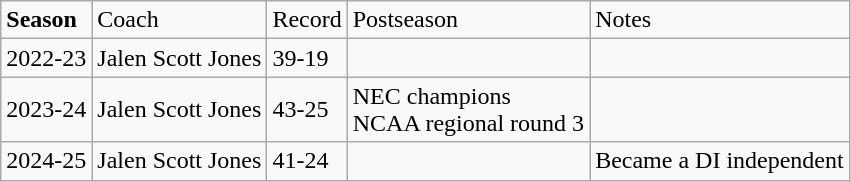<table class="wikitable">
<tr>
<td><strong>Season</strong></td>
<td>Coach</td>
<td>Record</td>
<td>Postseason</td>
<td>Notes</td>
</tr>
<tr>
<td>2022-23</td>
<td>Jalen Scott Jones</td>
<td>39-19</td>
<td></td>
<td></td>
</tr>
<tr>
<td>2023-24</td>
<td>Jalen Scott Jones</td>
<td>43-25</td>
<td>NEC champions<br>NCAA regional round 3</td>
<td></td>
</tr>
<tr>
<td>2024-25</td>
<td>Jalen Scott Jones</td>
<td>41-24</td>
<td></td>
<td>Became a DI independent</td>
</tr>
</table>
